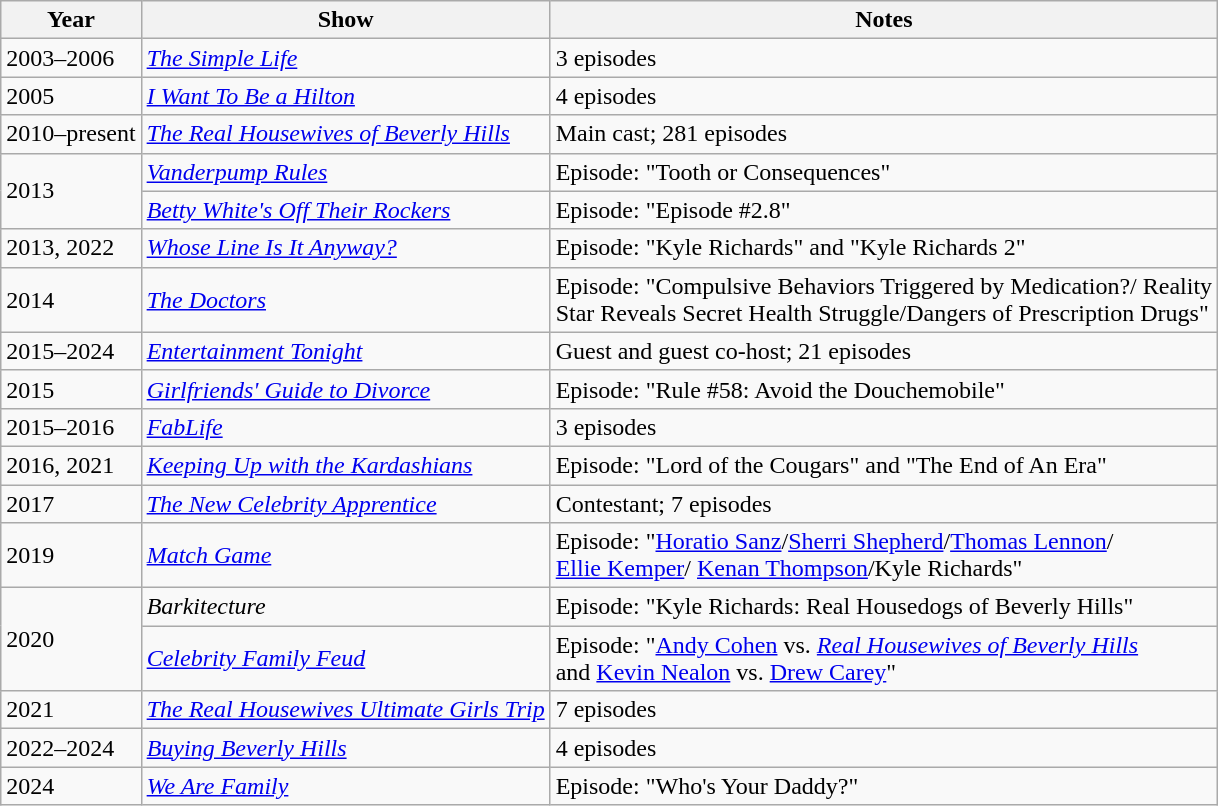<table class="wikitable sortable">
<tr>
<th>Year</th>
<th>Show</th>
<th class=unsortable>Notes</th>
</tr>
<tr>
<td>2003–2006</td>
<td><em><a href='#'>The Simple Life</a></em></td>
<td>3 episodes</td>
</tr>
<tr>
<td>2005</td>
<td><em><a href='#'>I Want To Be a Hilton</a></em></td>
<td>4 episodes</td>
</tr>
<tr>
<td>2010–present</td>
<td><em><a href='#'>The Real Housewives of Beverly Hills</a></em></td>
<td>Main cast; 281 episodes</td>
</tr>
<tr>
<td rowspan="2">2013</td>
<td><em><a href='#'>Vanderpump Rules</a></em></td>
<td>Episode: "Tooth or Consequences"</td>
</tr>
<tr>
<td><em><a href='#'>Betty White's Off Their Rockers</a></em></td>
<td>Episode: "Episode #2.8"</td>
</tr>
<tr>
<td>2013, 2022</td>
<td><em><a href='#'>Whose Line Is It Anyway?</a></em></td>
<td>Episode: "Kyle Richards" and "Kyle Richards 2"</td>
</tr>
<tr>
<td>2014</td>
<td><em><a href='#'>The Doctors</a></em></td>
<td>Episode: "Compulsive Behaviors Triggered by Medication?/ Reality<br>Star Reveals Secret Health Struggle/Dangers of Prescription Drugs"</td>
</tr>
<tr>
<td>2015–2024</td>
<td><em><a href='#'>Entertainment Tonight</a></em></td>
<td>Guest and guest co-host; 21 episodes</td>
</tr>
<tr>
<td>2015</td>
<td><em><a href='#'>Girlfriends' Guide to Divorce</a></em></td>
<td>Episode: "Rule #58: Avoid the Douchemobile"</td>
</tr>
<tr>
<td>2015–2016</td>
<td><em><a href='#'>FabLife</a></em></td>
<td>3 episodes</td>
</tr>
<tr>
<td>2016, 2021</td>
<td><em><a href='#'>Keeping Up with the Kardashians</a></em></td>
<td>Episode: "Lord of the Cougars" and  "The End of An Era"</td>
</tr>
<tr>
<td>2017</td>
<td><em><a href='#'>The New Celebrity Apprentice</a></em></td>
<td>Contestant; 7 episodes</td>
</tr>
<tr>
<td>2019</td>
<td><em><a href='#'>Match Game</a></em></td>
<td>Episode: "<a href='#'>Horatio Sanz</a>/<a href='#'>Sherri Shepherd</a>/<a href='#'>Thomas Lennon</a>/<br><a href='#'>Ellie Kemper</a>/ <a href='#'>Kenan Thompson</a>/Kyle Richards"</td>
</tr>
<tr>
<td rowspan="2">2020</td>
<td><em>Barkitecture</em></td>
<td>Episode: "Kyle Richards: Real Housedogs of Beverly Hills"</td>
</tr>
<tr>
<td><em><a href='#'>Celebrity Family Feud</a></em></td>
<td>Episode: "<a href='#'>Andy Cohen</a> vs. <em><a href='#'>Real Housewives of Beverly Hills</a></em><br>and <a href='#'>Kevin Nealon</a> vs. <a href='#'>Drew Carey</a>"</td>
</tr>
<tr>
<td>2021</td>
<td><em><a href='#'>The Real Housewives Ultimate Girls Trip</a></em></td>
<td>7 episodes</td>
</tr>
<tr>
<td>2022–2024</td>
<td><em><a href='#'>Buying Beverly Hills</a></em></td>
<td>4 episodes</td>
</tr>
<tr>
<td>2024</td>
<td><em><a href='#'>We Are Family</a></em></td>
<td>Episode: "Who's Your Daddy?"</td>
</tr>
</table>
